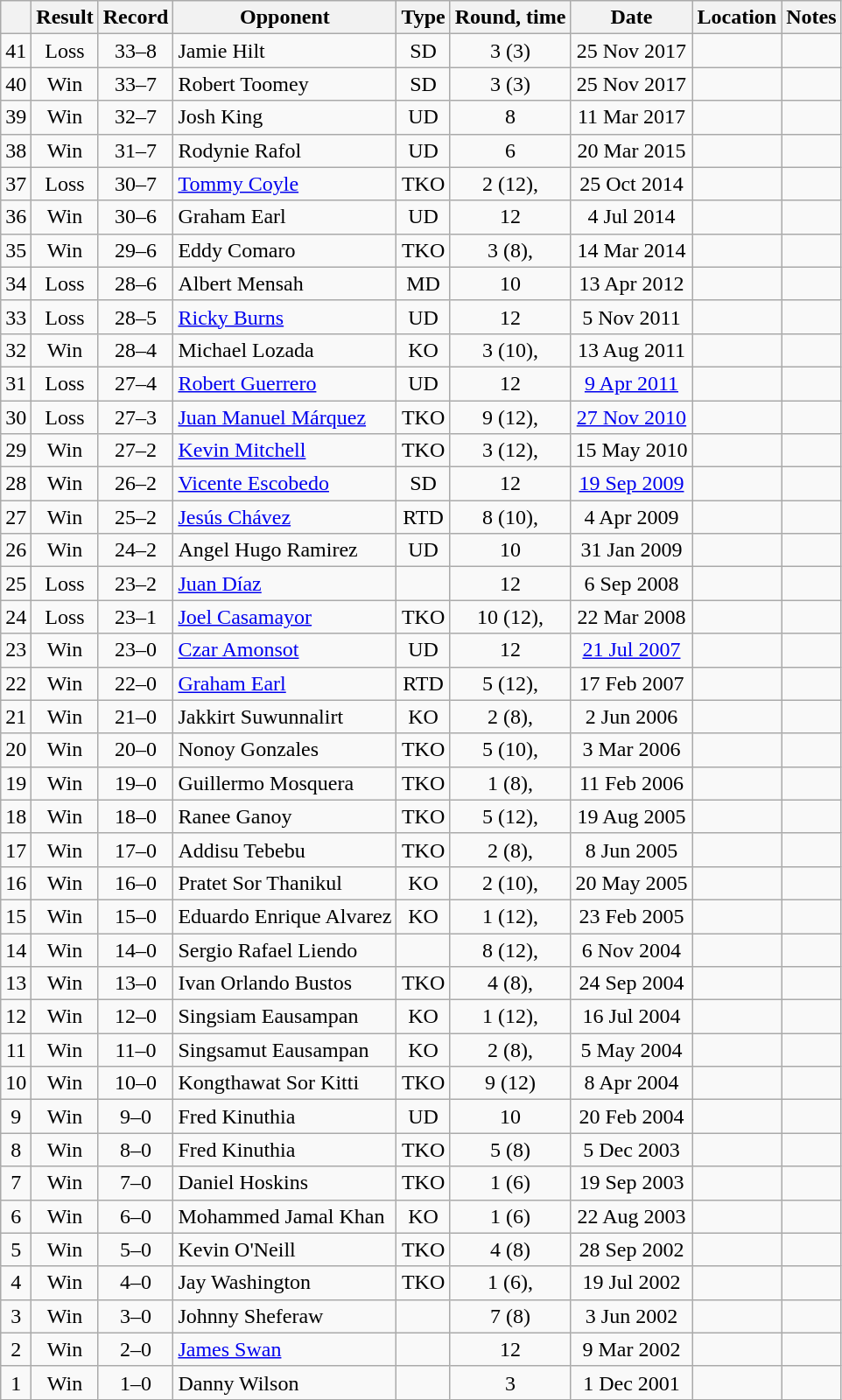<table class="wikitable" style="text-align:center">
<tr>
<th></th>
<th>Result</th>
<th>Record</th>
<th>Opponent</th>
<th>Type</th>
<th>Round, time</th>
<th>Date</th>
<th>Location</th>
<th>Notes</th>
</tr>
<tr>
<td>41</td>
<td>Loss</td>
<td>33–8</td>
<td style="text-align:left;">Jamie Hilt</td>
<td>SD</td>
<td>3 (3)</td>
<td>25 Nov 2017</td>
<td style="text-align:left;"></td>
<td style="text-align:left;"></td>
</tr>
<tr>
<td>40</td>
<td>Win</td>
<td>33–7</td>
<td style="text-align:left;">Robert Toomey</td>
<td>SD</td>
<td>3 (3)</td>
<td>25 Nov 2017</td>
<td style="text-align:left;"></td>
<td style="text-align:left;"></td>
</tr>
<tr>
<td>39</td>
<td>Win</td>
<td>32–7</td>
<td style="text-align:left;">Josh King</td>
<td>UD</td>
<td>8</td>
<td>11 Mar 2017</td>
<td style="text-align:left;"></td>
<td></td>
</tr>
<tr>
<td>38</td>
<td>Win</td>
<td>31–7</td>
<td style="text-align:left;">Rodynie Rafol</td>
<td>UD</td>
<td>6</td>
<td>20 Mar 2015</td>
<td style="text-align:left;"></td>
<td></td>
</tr>
<tr>
<td>37</td>
<td>Loss</td>
<td>30–7</td>
<td style="text-align:left;"><a href='#'>Tommy Coyle</a></td>
<td>TKO</td>
<td>2 (12), </td>
<td>25 Oct 2014</td>
<td style="text-align:left;"></td>
<td style="text-align:left;"></td>
</tr>
<tr>
<td>36</td>
<td>Win</td>
<td>30–6</td>
<td style="text-align:left;">Graham Earl</td>
<td>UD</td>
<td>12</td>
<td>4 Jul 2014</td>
<td style="text-align:left;"></td>
<td style="text-align:left;"></td>
</tr>
<tr>
<td>35</td>
<td>Win</td>
<td>29–6</td>
<td style="text-align:left;">Eddy Comaro</td>
<td>TKO</td>
<td>3 (8), </td>
<td>14 Mar 2014</td>
<td style="text-align:left;"></td>
<td></td>
</tr>
<tr>
<td>34</td>
<td>Loss</td>
<td>28–6</td>
<td style="text-align:left;">Albert Mensah</td>
<td>MD</td>
<td>10</td>
<td>13 Apr 2012</td>
<td style="text-align:left;"></td>
<td style="text-align:left;"></td>
</tr>
<tr>
<td>33</td>
<td>Loss</td>
<td>28–5</td>
<td style="text-align:left;"><a href='#'>Ricky Burns</a></td>
<td>UD</td>
<td>12</td>
<td>5 Nov 2011</td>
<td style="text-align:left;"></td>
<td style="text-align:left;"></td>
</tr>
<tr>
<td>32</td>
<td>Win</td>
<td>28–4</td>
<td style="text-align:left;">Michael Lozada</td>
<td>KO</td>
<td>3 (10), </td>
<td>13 Aug 2011</td>
<td style="text-align:left;"></td>
<td></td>
</tr>
<tr>
<td>31</td>
<td>Loss</td>
<td>27–4</td>
<td style="text-align:left;"><a href='#'>Robert Guerrero</a></td>
<td>UD</td>
<td>12</td>
<td><a href='#'>9 Apr 2011</a></td>
<td style="text-align:left;"></td>
<td style="text-align:left;"></td>
</tr>
<tr>
<td>30</td>
<td>Loss</td>
<td>27–3</td>
<td style="text-align:left;"><a href='#'>Juan Manuel Márquez</a></td>
<td>TKO</td>
<td>9 (12), </td>
<td><a href='#'>27 Nov 2010</a></td>
<td style="text-align:left;"></td>
<td style="text-align:left;"></td>
</tr>
<tr>
<td>29</td>
<td>Win</td>
<td>27–2</td>
<td style="text-align:left;"><a href='#'>Kevin Mitchell</a></td>
<td>TKO</td>
<td>3 (12), </td>
<td>15 May 2010</td>
<td style="text-align:left;"></td>
<td style="text-align:left;"></td>
</tr>
<tr>
<td>28</td>
<td>Win</td>
<td>26–2</td>
<td style="text-align:left;"><a href='#'>Vicente Escobedo</a></td>
<td>SD</td>
<td>12</td>
<td><a href='#'>19 Sep 2009</a></td>
<td style="text-align:left;"></td>
<td style="text-align:left;"></td>
</tr>
<tr>
<td>27</td>
<td>Win</td>
<td>25–2</td>
<td style="text-align:left;"><a href='#'>Jesús Chávez</a></td>
<td>RTD</td>
<td>8 (10), </td>
<td>4 Apr 2009</td>
<td style="text-align:left;"></td>
<td></td>
</tr>
<tr>
<td>26</td>
<td>Win</td>
<td>24–2</td>
<td style="text-align:left;">Angel Hugo Ramirez</td>
<td>UD</td>
<td>10</td>
<td>31 Jan 2009</td>
<td style="text-align:left;"></td>
<td style="text-align:left;"></td>
</tr>
<tr>
<td>25</td>
<td>Loss</td>
<td>23–2</td>
<td style="text-align:left;"><a href='#'>Juan Díaz</a></td>
<td></td>
<td>12</td>
<td>6 Sep 2008</td>
<td style="text-align:left;"></td>
<td style="text-align:left;"></td>
</tr>
<tr>
<td>24</td>
<td>Loss</td>
<td>23–1</td>
<td style="text-align:left;"><a href='#'>Joel Casamayor</a></td>
<td>TKO</td>
<td>10 (12), </td>
<td>22 Mar 2008</td>
<td style="text-align:left;"></td>
<td style="text-align:left;"></td>
</tr>
<tr>
<td>23</td>
<td>Win</td>
<td>23–0</td>
<td style="text-align:left;"><a href='#'>Czar Amonsot</a></td>
<td>UD</td>
<td>12</td>
<td><a href='#'>21 Jul 2007</a></td>
<td style="text-align:left;"></td>
<td style="text-align:left;"></td>
</tr>
<tr>
<td>22</td>
<td>Win</td>
<td>22–0</td>
<td style="text-align:left;"><a href='#'>Graham Earl</a></td>
<td>RTD</td>
<td>5 (12), </td>
<td>17 Feb 2007</td>
<td style="text-align:left;"></td>
<td style="text-align:left;"></td>
</tr>
<tr>
<td>21</td>
<td>Win</td>
<td>21–0</td>
<td style="text-align:left;">Jakkirt Suwunnalirt</td>
<td>KO</td>
<td>2 (8), </td>
<td>2 Jun 2006</td>
<td style="text-align:left;"></td>
<td></td>
</tr>
<tr>
<td>20</td>
<td>Win</td>
<td>20–0</td>
<td style="text-align:left;">Nonoy Gonzales</td>
<td>TKO</td>
<td>5 (10), </td>
<td>3 Mar 2006</td>
<td style="text-align:left;"></td>
<td></td>
</tr>
<tr>
<td>19</td>
<td>Win</td>
<td>19–0</td>
<td style="text-align:left;">Guillermo Mosquera</td>
<td>TKO</td>
<td>1 (8), </td>
<td>11 Feb 2006</td>
<td style="text-align:left;"></td>
<td></td>
</tr>
<tr>
<td>18</td>
<td>Win</td>
<td>18–0</td>
<td style="text-align:left;">Ranee Ganoy</td>
<td>TKO</td>
<td>5 (12), </td>
<td>19 Aug 2005</td>
<td style="text-align:left;"></td>
<td style="text-align:left;"></td>
</tr>
<tr>
<td>17</td>
<td>Win</td>
<td>17–0</td>
<td style="text-align:left;">Addisu Tebebu</td>
<td>TKO</td>
<td>2 (8), </td>
<td>8 Jun 2005</td>
<td style="text-align:left;"></td>
<td></td>
</tr>
<tr>
<td>16</td>
<td>Win</td>
<td>16–0</td>
<td style="text-align:left;">Pratet Sor Thanikul</td>
<td>KO</td>
<td>2 (10), </td>
<td>20 May 2005</td>
<td style="text-align:left;"></td>
<td></td>
</tr>
<tr>
<td>15</td>
<td>Win</td>
<td>15–0</td>
<td style="text-align:left;">Eduardo Enrique Alvarez</td>
<td>KO</td>
<td>1 (12), </td>
<td>23 Feb 2005</td>
<td style="text-align:left;"></td>
<td style="text-align:left;"></td>
</tr>
<tr>
<td>14</td>
<td>Win</td>
<td>14–0</td>
<td style="text-align:left;">Sergio Rafael Liendo</td>
<td></td>
<td>8 (12), </td>
<td>6 Nov 2004</td>
<td style="text-align:left;"></td>
<td style="text-align:left;"></td>
</tr>
<tr>
<td>13</td>
<td>Win</td>
<td>13–0</td>
<td style="text-align:left;">Ivan Orlando Bustos</td>
<td>TKO</td>
<td>4 (8), </td>
<td>24 Sep 2004</td>
<td style="text-align:left;"></td>
<td></td>
</tr>
<tr>
<td>12</td>
<td>Win</td>
<td>12–0</td>
<td style="text-align:left;">Singsiam Eausampan</td>
<td>KO</td>
<td>1 (12), </td>
<td>16 Jul 2004</td>
<td style="text-align:left;"></td>
<td style="text-align:left;"></td>
</tr>
<tr>
<td>11</td>
<td>Win</td>
<td>11–0</td>
<td style="text-align:left;">Singsamut Eausampan</td>
<td>KO</td>
<td>2 (8), </td>
<td>5 May 2004</td>
<td style="text-align:left;"></td>
<td></td>
</tr>
<tr>
<td>10</td>
<td>Win</td>
<td>10–0</td>
<td style="text-align:left;">Kongthawat Sor Kitti</td>
<td>TKO</td>
<td>9 (12)</td>
<td>8 Apr 2004</td>
<td style="text-align:left;"></td>
<td style="text-align:left;"></td>
</tr>
<tr>
<td>9</td>
<td>Win</td>
<td>9–0</td>
<td style="text-align:left;">Fred Kinuthia</td>
<td>UD</td>
<td>10</td>
<td>20 Feb 2004</td>
<td style="text-align:left;"></td>
<td style="text-align:left;"></td>
</tr>
<tr>
<td>8</td>
<td>Win</td>
<td>8–0</td>
<td style="text-align:left;">Fred Kinuthia</td>
<td>TKO</td>
<td>5 (8)</td>
<td>5 Dec 2003</td>
<td style="text-align:left;"></td>
<td></td>
</tr>
<tr>
<td>7</td>
<td>Win</td>
<td>7–0</td>
<td style="text-align:left;">Daniel Hoskins</td>
<td>TKO</td>
<td>1 (6)</td>
<td>19 Sep 2003</td>
<td style="text-align:left;"></td>
<td></td>
</tr>
<tr>
<td>6</td>
<td>Win</td>
<td>6–0</td>
<td style="text-align:left;">Mohammed Jamal Khan</td>
<td>KO</td>
<td>1 (6)</td>
<td>22 Aug 2003</td>
<td style="text-align:left;"></td>
<td></td>
</tr>
<tr>
<td>5</td>
<td>Win</td>
<td>5–0</td>
<td style="text-align:left;">Kevin O'Neill</td>
<td>TKO</td>
<td>4 (8)</td>
<td>28 Sep 2002</td>
<td style="text-align:left;"></td>
<td></td>
</tr>
<tr>
<td>4</td>
<td>Win</td>
<td>4–0</td>
<td style="text-align:left;">Jay Washington</td>
<td>TKO</td>
<td>1 (6), </td>
<td>19 Jul 2002</td>
<td style="text-align:left;"></td>
<td></td>
</tr>
<tr>
<td>3</td>
<td>Win</td>
<td>3–0</td>
<td style="text-align:left;">Johnny Sheferaw</td>
<td></td>
<td>7 (8)</td>
<td>3 Jun 2002</td>
<td style="text-align:left;"></td>
<td></td>
</tr>
<tr>
<td>2</td>
<td>Win</td>
<td>2–0</td>
<td style="text-align:left;"><a href='#'>James Swan</a></td>
<td></td>
<td>12</td>
<td>9 Mar 2002</td>
<td style="text-align:left;"></td>
<td style="text-align:left;"></td>
</tr>
<tr>
<td>1</td>
<td>Win</td>
<td>1–0</td>
<td style="text-align:left;">Danny Wilson</td>
<td></td>
<td>3</td>
<td>1 Dec 2001</td>
<td style="text-align:left;"></td>
<td style="text-align:left;"></td>
</tr>
</table>
